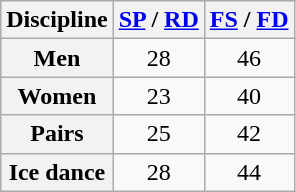<table class="wikitable unsortable" style="text-align:center;">
<tr>
<th scope="col">Discipline</th>
<th scope="col"><a href='#'>SP</a> / <a href='#'>RD</a></th>
<th scope="col"><a href='#'>FS</a> / <a href='#'>FD</a></th>
</tr>
<tr>
<th scope="row">Men</th>
<td>28</td>
<td>46</td>
</tr>
<tr>
<th scope="row">Women</th>
<td>23</td>
<td>40</td>
</tr>
<tr>
<th scope="row">Pairs</th>
<td>25</td>
<td>42</td>
</tr>
<tr>
<th scope="row">Ice dance</th>
<td>28</td>
<td>44</td>
</tr>
</table>
